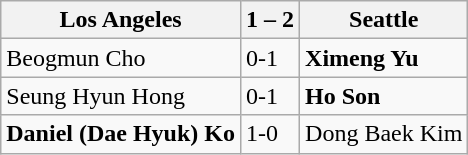<table class="wikitable">
<tr>
<th>Los Angeles</th>
<th>1 – 2</th>
<th>Seattle</th>
</tr>
<tr>
<td>Beogmun Cho</td>
<td>0-1</td>
<td><strong>Ximeng Yu</strong></td>
</tr>
<tr>
<td>Seung Hyun Hong</td>
<td>0-1</td>
<td><strong>Ho Son</strong></td>
</tr>
<tr>
<td><strong>Daniel (Dae Hyuk) Ko</strong></td>
<td>1-0</td>
<td>Dong Baek Kim</td>
</tr>
</table>
